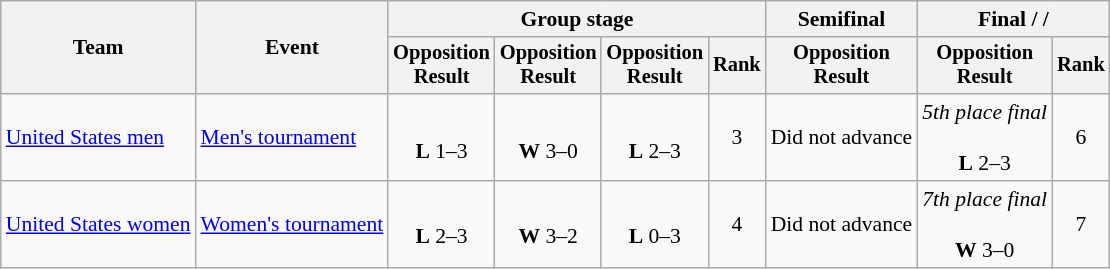<table class=wikitable style=font-size:90%;text-align:center>
<tr>
<th rowspan=2>Team</th>
<th rowspan=2>Event</th>
<th colspan=4>Group stage</th>
<th>Semifinal</th>
<th colspan=2>Final /  / </th>
</tr>
<tr style=font-size:95%>
<th>Opposition<br>Result</th>
<th>Opposition<br>Result</th>
<th>Opposition<br>Result</th>
<th>Rank</th>
<th>Opposition<br>Result</th>
<th>Opposition<br>Result</th>
<th>Rank</th>
</tr>
<tr>
<td align=left><a href='#'>United States men</a></td>
<td align=left><a href='#'>Men's tournament</a></td>
<td><br><strong>L</strong> 1–3</td>
<td><br><strong>W</strong> 3–0</td>
<td><br><strong>L</strong> 2–3</td>
<td>3</td>
<td>Did not advance</td>
<td><em>5th place final</em><br><br><strong>L</strong> 2–3</td>
<td>6</td>
</tr>
<tr>
<td align=left><a href='#'>United States women</a></td>
<td align=left><a href='#'>Women's tournament</a></td>
<td><br><strong>L</strong> 2–3</td>
<td><br><strong>W</strong> 3–2</td>
<td><br><strong>L</strong> 0–3</td>
<td>4</td>
<td>Did not advance</td>
<td><em>7th place final</em><br><br><strong>W</strong> 3–0</td>
<td>7</td>
</tr>
</table>
